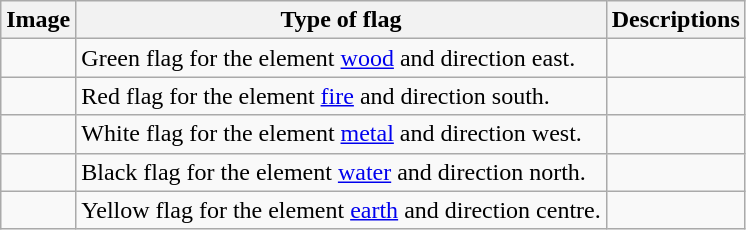<table class="wikitable">
<tr>
<th>Image</th>
<th>Type of flag</th>
<th>Descriptions</th>
</tr>
<tr>
<td></td>
<td>Green flag for the element <a href='#'>wood</a> and direction east.</td>
<td></td>
</tr>
<tr>
<td></td>
<td>Red flag for the element <a href='#'>fire</a> and direction south.</td>
<td></td>
</tr>
<tr>
<td></td>
<td>White flag for the element <a href='#'>metal</a> and direction west.</td>
<td></td>
</tr>
<tr>
<td></td>
<td>Black flag for the element <a href='#'>water</a> and direction north.</td>
<td></td>
</tr>
<tr>
<td></td>
<td>Yellow flag for the element <a href='#'>earth</a> and direction centre.</td>
<td></td>
</tr>
</table>
